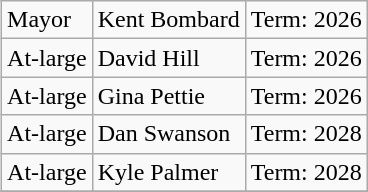<table class="wikitable" align=right>
<tr>
<td>Mayor</td>
<td>Kent Bombard</td>
<td>Term: 2026</td>
</tr>
<tr>
<td>At-large</td>
<td>David Hill</td>
<td>Term: 2026</td>
</tr>
<tr>
<td>At-large</td>
<td>Gina Pettie</td>
<td>Term: 2026</td>
</tr>
<tr>
<td>At-large</td>
<td>Dan Swanson</td>
<td>Term: 2028</td>
</tr>
<tr>
<td>At-large</td>
<td>Kyle Palmer</td>
<td>Term: 2028</td>
</tr>
<tr>
</tr>
</table>
